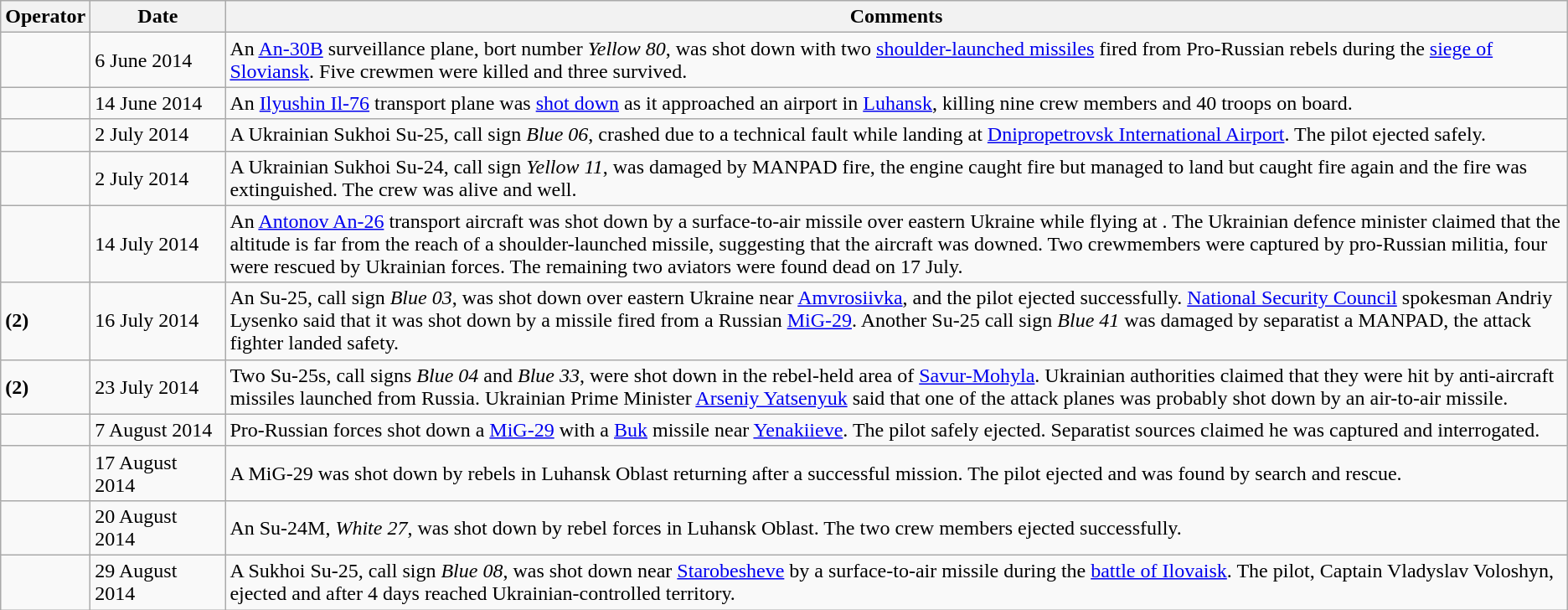<table class="wikitable">
<tr>
<th>Operator</th>
<th width=100>Date</th>
<th>Comments</th>
</tr>
<tr>
<td></td>
<td>6 June 2014</td>
<td>An <a href='#'>An-30B</a> surveillance plane, bort number <em>Yellow 80</em>, was shot down with two <a href='#'>shoulder-launched missiles</a> fired from Pro-Russian rebels during the <a href='#'>siege of Sloviansk</a>. Five crewmen were killed and three survived.</td>
</tr>
<tr>
<td></td>
<td>14 June 2014</td>
<td>An <a href='#'>Ilyushin Il-76</a> transport plane was <a href='#'>shot down</a> as it approached an airport in <a href='#'>Luhansk</a>, killing nine crew members and 40 troops on board.</td>
</tr>
<tr>
<td></td>
<td>2 July 2014</td>
<td>A Ukrainian Sukhoi Su-25, call sign <em>Blue 06</em>, crashed due to a technical fault while landing at <a href='#'>Dnipropetrovsk International Airport</a>. The pilot ejected safely.</td>
</tr>
<tr>
<td></td>
<td>2 July 2014</td>
<td>A Ukrainian Sukhoi Su-24, call sign <em>Yellow 11</em>, was damaged by MANPAD fire, the engine caught fire but managed to land but caught fire again and the fire was extinguished. The crew was alive and well.</td>
</tr>
<tr>
<td></td>
<td>14 July 2014</td>
<td>An <a href='#'>Antonov An-26</a> transport aircraft was shot down by a surface-to-air missile over eastern Ukraine while flying at . The Ukrainian defence minister claimed that the altitude is far from the reach of a shoulder-launched missile, suggesting that the aircraft was downed. Two crewmembers were captured by pro-Russian militia, four were rescued by Ukrainian forces. The remaining two aviators were found dead on 17 July.</td>
</tr>
<tr>
<td> <strong>(2)</strong></td>
<td>16 July 2014</td>
<td>An Su-25, call sign <em>Blue 03</em>, was shot down over eastern Ukraine near <a href='#'>Amvrosiivka</a>, and the pilot ejected successfully. <a href='#'>National Security Council</a> spokesman Andriy Lysenko said that it was shot down by a missile fired from a Russian <a href='#'>MiG-29</a>. Another Su-25 call sign <em>Blue 41</em> was damaged by separatist a MANPAD, the attack fighter landed safety.</td>
</tr>
<tr>
<td> <strong>(2)</strong></td>
<td>23 July 2014</td>
<td>Two Su-25s, call signs <em>Blue 04</em> and <em>Blue 33</em>, were shot down in the rebel-held area of <a href='#'>Savur-Mohyla</a>. Ukrainian authorities claimed that they were hit by anti-aircraft missiles launched from Russia. Ukrainian Prime Minister <a href='#'>Arseniy Yatsenyuk</a> said that one of the attack planes was probably shot down by an air-to-air missile.</td>
</tr>
<tr>
<td></td>
<td>7 August 2014</td>
<td>Pro-Russian forces shot down a <a href='#'>MiG-29</a> with a <a href='#'>Buk</a> missile near <a href='#'>Yenakiieve</a>. The pilot safely ejected. Separatist sources claimed he was captured and interrogated.</td>
</tr>
<tr>
<td></td>
<td>17 August 2014</td>
<td>A MiG-29 was shot down by rebels in Luhansk Oblast returning after a successful mission. The pilot ejected and was found by search and rescue.</td>
</tr>
<tr>
<td></td>
<td>20 August 2014</td>
<td>An Su-24M, <em>White 27</em>, was shot down by rebel forces in Luhansk Oblast. The two crew members ejected successfully.</td>
</tr>
<tr>
<td></td>
<td>29 August 2014</td>
<td>A Sukhoi Su-25, call sign <em>Blue 08</em>, was shot down near <a href='#'>Starobesheve</a> by a surface-to-air missile during the <a href='#'>battle of Ilovaisk</a>. The pilot, Captain Vladyslav Voloshyn, ejected and after 4 days reached Ukrainian-controlled territory.</td>
</tr>
</table>
